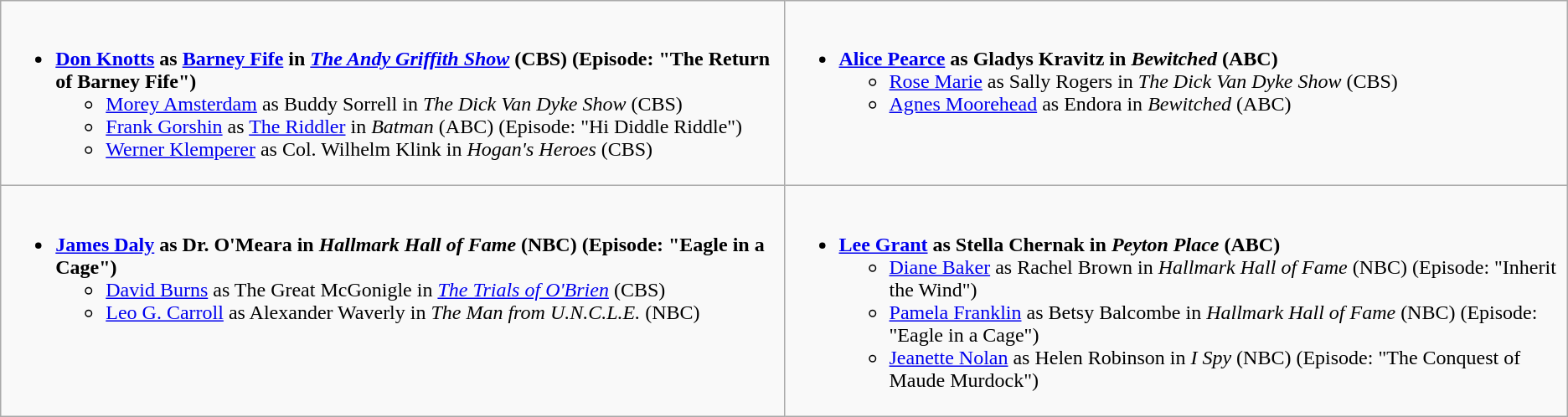<table class="wikitable">
<tr>
<td style="vertical-align:top;" width="50%"><br><ul><li><strong><a href='#'>Don Knotts</a> as <a href='#'>Barney Fife</a> in <em><a href='#'>The Andy Griffith Show</a></em> (CBS) (Episode: "The Return of Barney Fife")</strong><ul><li><a href='#'>Morey Amsterdam</a> as Buddy Sorrell in <em>The Dick Van Dyke Show</em> (CBS)</li><li><a href='#'>Frank Gorshin</a> as <a href='#'>The Riddler</a> in <em>Batman</em> (ABC) (Episode: "Hi Diddle Riddle")</li><li><a href='#'>Werner Klemperer</a> as Col. Wilhelm Klink in <em>Hogan's Heroes</em> (CBS)</li></ul></li></ul></td>
<td style="vertical-align:top;" width="50%"><br><ul><li><strong><a href='#'>Alice Pearce</a> as Gladys Kravitz in <em>Bewitched</em> (ABC)</strong><ul><li><a href='#'>Rose Marie</a> as Sally Rogers in <em>The Dick Van Dyke Show</em> (CBS)</li><li><a href='#'>Agnes Moorehead</a> as Endora in <em>Bewitched</em> (ABC)</li></ul></li></ul></td>
</tr>
<tr>
<td style="vertical-align:top;" width="50%"><br><ul><li><strong><a href='#'>James Daly</a> as Dr. O'Meara in <em>Hallmark Hall of Fame</em> (NBC) (Episode: "Eagle in a Cage")</strong><ul><li><a href='#'>David Burns</a> as The Great McGonigle in <em><a href='#'>The Trials of O'Brien</a></em> (CBS)</li><li><a href='#'>Leo G. Carroll</a> as Alexander Waverly in <em>The Man from U.N.C.L.E.</em> (NBC)</li></ul></li></ul></td>
<td style="vertical-align:top;" width="50%"><br><ul><li><strong><a href='#'>Lee Grant</a> as Stella Chernak in <em>Peyton Place</em> (ABC)</strong><ul><li><a href='#'>Diane Baker</a> as Rachel Brown in <em>Hallmark Hall of Fame</em> (NBC) (Episode: "Inherit the Wind")</li><li><a href='#'>Pamela Franklin</a> as Betsy Balcombe in <em>Hallmark Hall of Fame</em> (NBC) (Episode: "Eagle in a Cage")</li><li><a href='#'>Jeanette Nolan</a> as Helen Robinson in <em>I Spy</em> (NBC) (Episode: "The Conquest of Maude Murdock")</li></ul></li></ul></td>
</tr>
</table>
